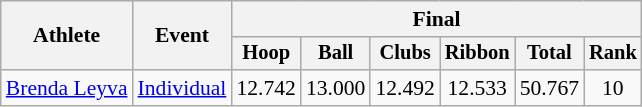<table class="wikitable" style="font-size:90%">
<tr>
<th rowspan="2">Athlete</th>
<th rowspan="2">Event</th>
<th colspan="6">Final</th>
</tr>
<tr style="font-size:95%">
<th>Hoop</th>
<th>Ball</th>
<th>Clubs</th>
<th>Ribbon</th>
<th>Total</th>
<th>Rank</th>
</tr>
<tr align=center>
<td align=left><a href='#'>Brenda Leyva</a></td>
<td align=left><a href='#'>Individual</a></td>
<td>12.742</td>
<td>13.000</td>
<td>12.492</td>
<td>12.533</td>
<td>50.767</td>
<td>10</td>
</tr>
</table>
